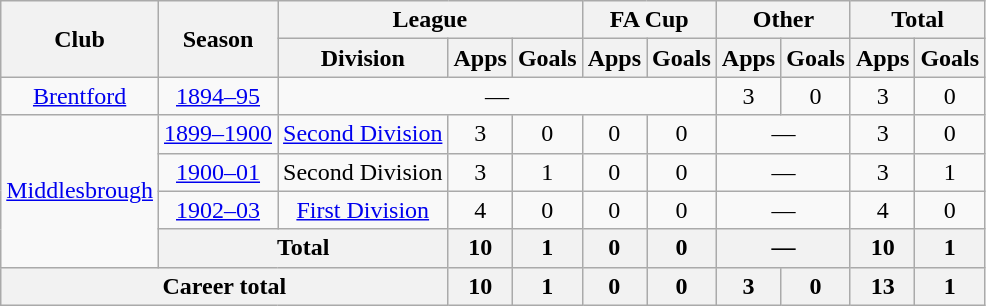<table class="wikitable" style="text-align: center;">
<tr>
<th rowspan="2">Club</th>
<th rowspan="2">Season</th>
<th colspan="3">League</th>
<th colspan="2">FA Cup</th>
<th colspan="2">Other</th>
<th colspan="2">Total</th>
</tr>
<tr>
<th>Division</th>
<th>Apps</th>
<th>Goals</th>
<th>Apps</th>
<th>Goals</th>
<th>Apps</th>
<th>Goals</th>
<th>Apps</th>
<th>Goals</th>
</tr>
<tr>
<td><a href='#'>Brentford</a></td>
<td><a href='#'>1894–95</a></td>
<td colspan="5">—</td>
<td>3</td>
<td>0</td>
<td>3</td>
<td>0</td>
</tr>
<tr>
<td rowspan="4"><a href='#'>Middlesbrough</a></td>
<td><a href='#'>1899–1900</a></td>
<td><a href='#'>Second Division</a></td>
<td>3</td>
<td>0</td>
<td>0</td>
<td>0</td>
<td colspan="2">—</td>
<td>3</td>
<td>0</td>
</tr>
<tr>
<td><a href='#'>1900–01</a></td>
<td>Second Division</td>
<td>3</td>
<td>1</td>
<td>0</td>
<td>0</td>
<td colspan="2">—</td>
<td>3</td>
<td>1</td>
</tr>
<tr>
<td><a href='#'>1902–03</a></td>
<td><a href='#'>First Division</a></td>
<td>4</td>
<td>0</td>
<td>0</td>
<td>0</td>
<td colspan="2">—</td>
<td>4</td>
<td>0</td>
</tr>
<tr>
<th colspan="2">Total</th>
<th>10</th>
<th>1</th>
<th>0</th>
<th>0</th>
<th colspan="2">—</th>
<th>10</th>
<th>1</th>
</tr>
<tr>
<th colspan="3">Career total</th>
<th>10</th>
<th>1</th>
<th>0</th>
<th>0</th>
<th>3</th>
<th>0</th>
<th>13</th>
<th>1</th>
</tr>
</table>
